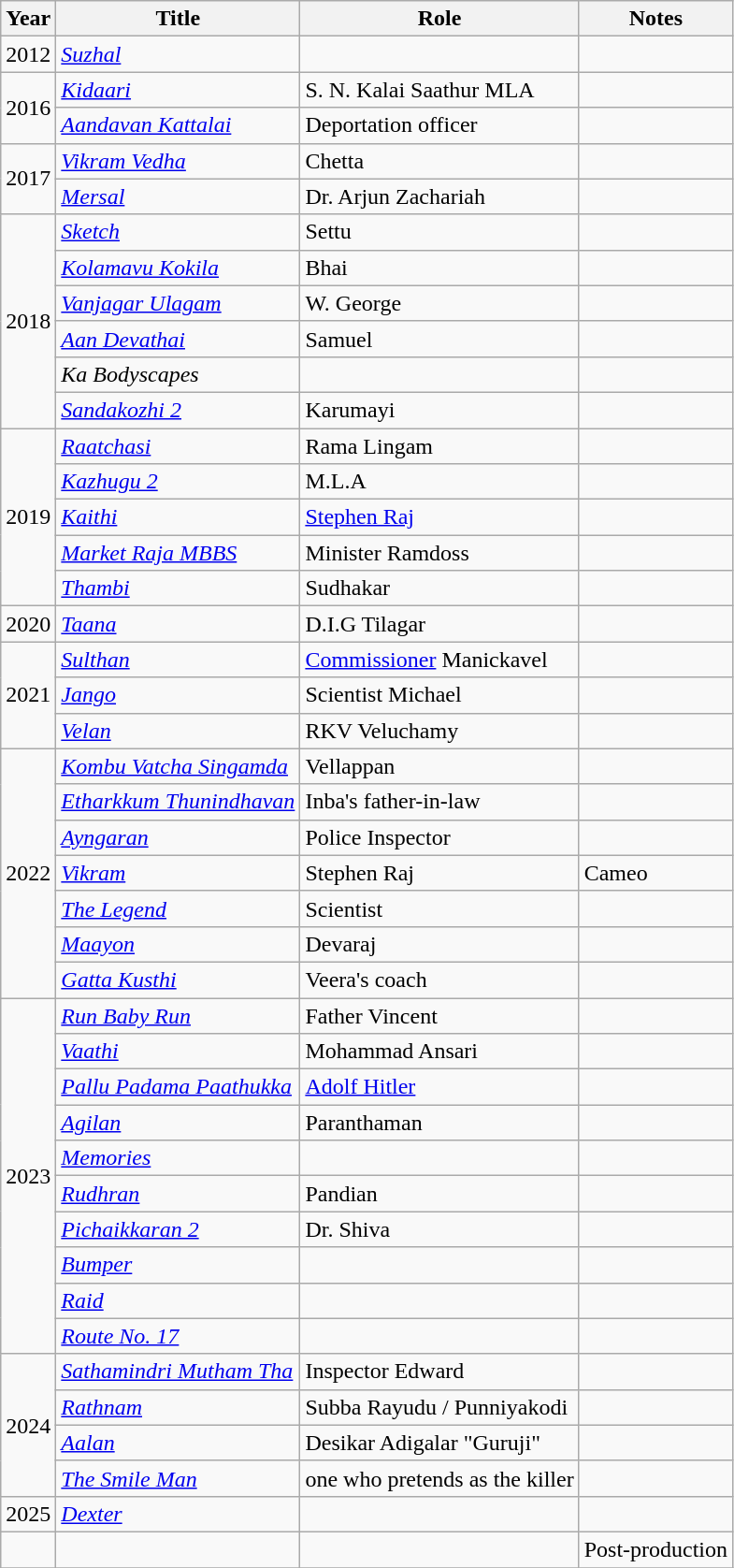<table class="wikitable sortable">
<tr>
<th scope="col">Year</th>
<th scope="col">Title</th>
<th scope="col">Role</th>
<th scope="col" class="unsortable">Notes</th>
</tr>
<tr>
<td>2012</td>
<td><em><a href='#'>Suzhal</a></em></td>
<td></td>
<td></td>
</tr>
<tr>
<td rowspan=2>2016</td>
<td><em><a href='#'>Kidaari</a></em></td>
<td>S. N. Kalai Saathur MLA</td>
<td></td>
</tr>
<tr>
<td><em><a href='#'>Aandavan Kattalai</a></em></td>
<td>Deportation officer</td>
<td></td>
</tr>
<tr>
<td rowspan=2>2017</td>
<td><em><a href='#'>Vikram Vedha</a></em></td>
<td>Chetta</td>
<td></td>
</tr>
<tr>
<td><em> <a href='#'>Mersal</a></em></td>
<td>Dr. Arjun Zachariah</td>
<td></td>
</tr>
<tr>
<td rowspan=6>2018</td>
<td><em><a href='#'>Sketch</a></em></td>
<td>Settu</td>
<td></td>
</tr>
<tr>
<td><em><a href='#'>Kolamavu Kokila</a></em></td>
<td>Bhai</td>
<td></td>
</tr>
<tr>
<td><em><a href='#'>Vanjagar Ulagam</a></em></td>
<td>W. George</td>
<td></td>
</tr>
<tr>
<td><em><a href='#'>Aan Devathai</a></em></td>
<td>Samuel</td>
<td></td>
</tr>
<tr>
<td><em>Ka Bodyscapes</em></td>
<td></td>
<td></td>
</tr>
<tr>
<td><em><a href='#'>Sandakozhi 2</a></em></td>
<td>Karumayi</td>
<td></td>
</tr>
<tr>
<td rowspan=5>2019</td>
<td><em><a href='#'>Raatchasi</a></em></td>
<td>Rama Lingam</td>
<td></td>
</tr>
<tr>
<td><em><a href='#'>Kazhugu 2</a></em></td>
<td>M.L.A</td>
<td></td>
</tr>
<tr>
<td><em><a href='#'>Kaithi</a></em></td>
<td><a href='#'>Stephen Raj</a></td>
<td></td>
</tr>
<tr>
<td><em><a href='#'>Market Raja MBBS</a></em></td>
<td>Minister Ramdoss</td>
<td></td>
</tr>
<tr>
<td><em><a href='#'>Thambi</a></em></td>
<td>Sudhakar</td>
<td></td>
</tr>
<tr>
<td rowspan=1>2020</td>
<td><em><a href='#'>Taana</a></em></td>
<td>D.I.G Tilagar</td>
<td></td>
</tr>
<tr>
<td rowspan=3>2021</td>
<td><em><a href='#'>Sulthan</a></em></td>
<td><a href='#'>Commissioner</a> Manickavel</td>
<td></td>
</tr>
<tr>
<td><em><a href='#'>Jango</a></em></td>
<td>Scientist Michael</td>
<td></td>
</tr>
<tr>
<td><em><a href='#'>Velan</a></em></td>
<td>RKV Veluchamy</td>
<td></td>
</tr>
<tr>
<td rowspan=7>2022</td>
<td><em><a href='#'>Kombu Vatcha Singamda</a></em></td>
<td>Vellappan</td>
<td></td>
</tr>
<tr>
<td><em><a href='#'>Etharkkum Thunindhavan</a></em></td>
<td>Inba's father-in-law</td>
<td></td>
</tr>
<tr>
<td><em><a href='#'>Ayngaran</a></em></td>
<td>Police Inspector</td>
<td></td>
</tr>
<tr>
<td><em><a href='#'>Vikram</a></em></td>
<td>Stephen Raj</td>
<td>Cameo</td>
</tr>
<tr>
<td><em><a href='#'>The Legend</a></em></td>
<td>Scientist</td>
<td></td>
</tr>
<tr>
<td><em><a href='#'>Maayon</a></em></td>
<td>Devaraj</td>
<td></td>
</tr>
<tr>
<td><em><a href='#'>Gatta Kusthi</a></em></td>
<td>Veera's coach</td>
<td></td>
</tr>
<tr>
<td rowspan=10>2023</td>
<td><em><a href='#'>Run Baby Run</a></em></td>
<td>Father Vincent</td>
<td></td>
</tr>
<tr>
<td><em><a href='#'>Vaathi</a></em></td>
<td>Mohammad Ansari</td>
<td></td>
</tr>
<tr>
<td><em><a href='#'>Pallu Padama Paathukka</a></em></td>
<td><a href='#'>Adolf Hitler</a></td>
<td></td>
</tr>
<tr>
<td><em><a href='#'>Agilan</a></em></td>
<td>Paranthaman</td>
<td></td>
</tr>
<tr>
<td><em><a href='#'>Memories</a></em></td>
<td></td>
<td></td>
</tr>
<tr>
<td><em><a href='#'>Rudhran</a></em></td>
<td>Pandian</td>
<td></td>
</tr>
<tr>
<td><em><a href='#'>Pichaikkaran 2</a></em></td>
<td>Dr. Shiva</td>
<td></td>
</tr>
<tr>
<td><em><a href='#'>Bumper</a></em></td>
<td></td>
<td></td>
</tr>
<tr>
<td><em><a href='#'>Raid</a></em></td>
<td></td>
<td></td>
</tr>
<tr>
<td><em><a href='#'>Route No. 17</a></em></td>
<td></td>
<td></td>
</tr>
<tr>
<td rowspan=4>2024</td>
<td><em><a href='#'>Sathamindri Mutham Tha</a></em></td>
<td>Inspector Edward</td>
<td></td>
</tr>
<tr>
<td><em><a href='#'>Rathnam</a></em></td>
<td>Subba Rayudu / Punniyakodi</td>
<td></td>
</tr>
<tr>
<td><em><a href='#'>Aalan</a></em></td>
<td>Desikar Adigalar "Guruji"</td>
<td></td>
</tr>
<tr>
<td><em><a href='#'>The Smile Man</a></em></td>
<td>one who pretends as the killer</td>
<td></td>
</tr>
<tr>
<td>2025</td>
<td><em><a href='#'>Dexter</a></em></td>
<td></td>
<td></td>
</tr>
<tr>
<td></td>
<td></td>
<td></td>
<td>Post-production</td>
</tr>
<tr>
</tr>
</table>
